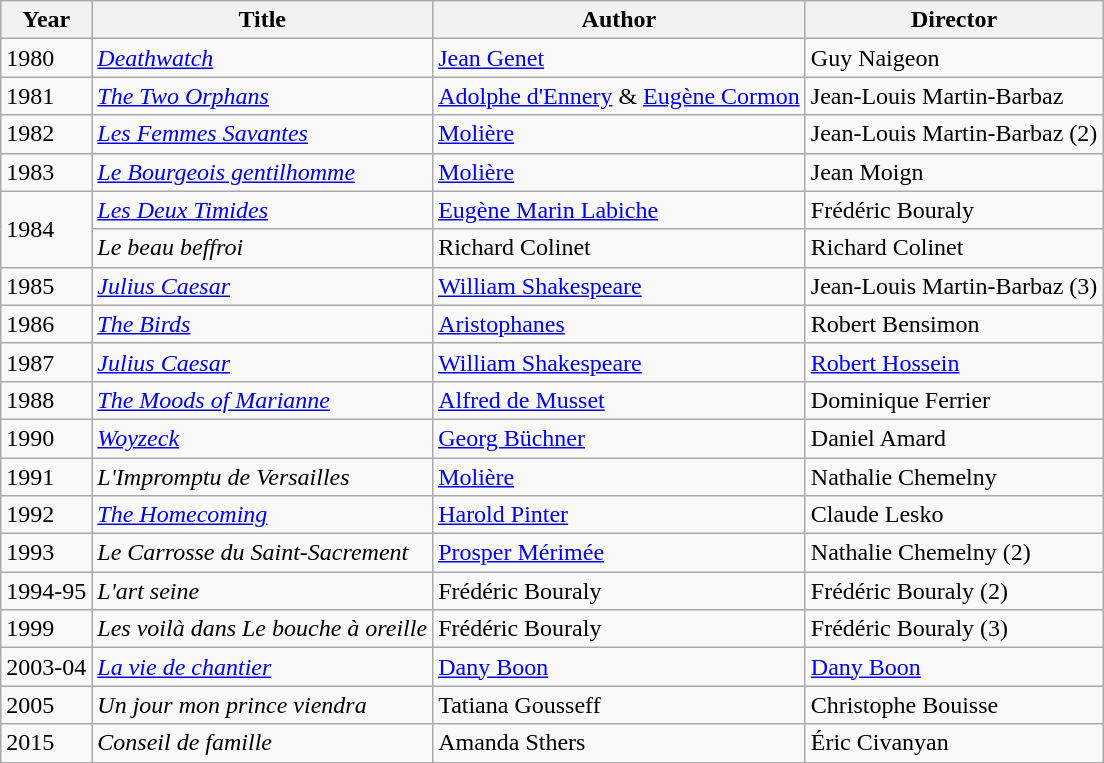<table class="wikitable">
<tr>
<th>Year</th>
<th>Title</th>
<th>Author</th>
<th>Director</th>
</tr>
<tr>
<td>1980</td>
<td><em><a href='#'>Deathwatch</a></em></td>
<td><a href='#'>Jean Genet</a></td>
<td>Guy Naigeon</td>
</tr>
<tr>
<td>1981</td>
<td><em><a href='#'>The Two Orphans</a></em></td>
<td><a href='#'>Adolphe d'Ennery</a> & <a href='#'>Eugène Cormon</a></td>
<td>Jean-Louis Martin-Barbaz</td>
</tr>
<tr>
<td>1982</td>
<td><em><a href='#'>Les Femmes Savantes</a></em></td>
<td><a href='#'>Molière</a></td>
<td>Jean-Louis Martin-Barbaz (2)</td>
</tr>
<tr>
<td>1983</td>
<td><em><a href='#'>Le Bourgeois gentilhomme</a></em></td>
<td><a href='#'>Molière</a></td>
<td>Jean Moign</td>
</tr>
<tr>
<td rowspan=2>1984</td>
<td><em><a href='#'>Les Deux Timides</a></em></td>
<td><a href='#'>Eugène Marin Labiche</a></td>
<td>Frédéric Bouraly</td>
</tr>
<tr>
<td><em>Le beau beffroi</em></td>
<td>Richard Colinet</td>
<td>Richard Colinet</td>
</tr>
<tr>
<td>1985</td>
<td><em><a href='#'>Julius Caesar</a></em></td>
<td><a href='#'>William Shakespeare</a></td>
<td>Jean-Louis Martin-Barbaz (3)</td>
</tr>
<tr>
<td>1986</td>
<td><em><a href='#'>The Birds</a></em></td>
<td><a href='#'>Aristophanes</a></td>
<td>Robert Bensimon</td>
</tr>
<tr>
<td>1987</td>
<td><em><a href='#'>Julius Caesar</a></em></td>
<td><a href='#'>William Shakespeare</a></td>
<td><a href='#'>Robert Hossein</a></td>
</tr>
<tr>
<td>1988</td>
<td><em><a href='#'>The Moods of Marianne</a></em></td>
<td><a href='#'>Alfred de Musset</a></td>
<td>Dominique Ferrier</td>
</tr>
<tr>
<td>1990</td>
<td><em><a href='#'>Woyzeck</a></em></td>
<td><a href='#'>Georg Büchner</a></td>
<td>Daniel Amard</td>
</tr>
<tr>
<td>1991</td>
<td><em>L'Impromptu de Versailles</em></td>
<td><a href='#'>Molière</a></td>
<td>Nathalie Chemelny</td>
</tr>
<tr>
<td>1992</td>
<td><em><a href='#'>The Homecoming</a></em></td>
<td><a href='#'>Harold Pinter</a></td>
<td>Claude Lesko</td>
</tr>
<tr>
<td>1993</td>
<td><em>Le Carrosse du Saint-Sacrement</em></td>
<td><a href='#'>Prosper Mérimée</a></td>
<td>Nathalie Chemelny (2)</td>
</tr>
<tr>
<td>1994-95</td>
<td><em>L'art seine</em></td>
<td>Frédéric Bouraly</td>
<td>Frédéric Bouraly (2)</td>
</tr>
<tr>
<td>1999</td>
<td><em>Les voilà dans Le bouche à oreille</em></td>
<td>Frédéric Bouraly</td>
<td>Frédéric Bouraly (3)</td>
</tr>
<tr>
<td>2003-04</td>
<td><em><a href='#'>La vie de chantier</a></em></td>
<td><a href='#'>Dany Boon</a></td>
<td><a href='#'>Dany Boon</a></td>
</tr>
<tr>
<td>2005</td>
<td><em>Un jour mon prince viendra</em></td>
<td>Tatiana Gousseff</td>
<td>Christophe Bouisse</td>
</tr>
<tr>
<td>2015</td>
<td><em>Conseil de famille</em></td>
<td>Amanda Sthers</td>
<td>Éric Civanyan</td>
</tr>
<tr>
</tr>
</table>
